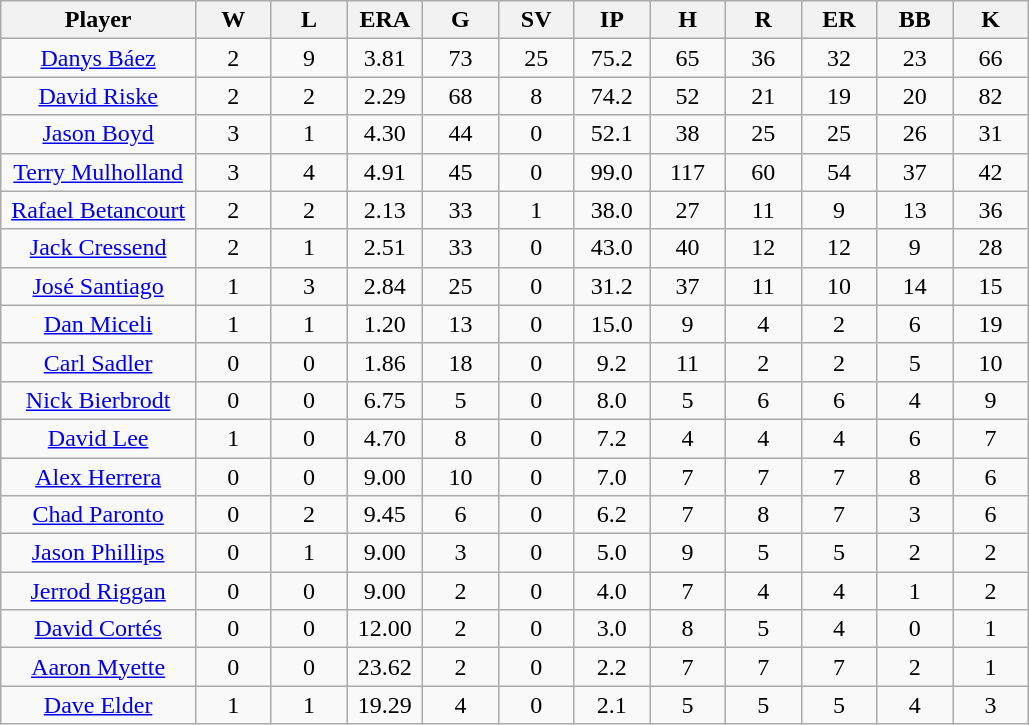<table class="wikitable sortable">
<tr>
<th bgcolor="#DDDDFF" width="18%">Player</th>
<th bgcolor="#DDDDFF" width="7%">W</th>
<th bgcolor="#DDDDFF" width="7%">L</th>
<th bgcolor="#DDDDFF" width="7%">ERA</th>
<th bgcolor="#DDDDFF" width="7%">G</th>
<th bgcolor="#DDDDFF" width="7%">SV</th>
<th bgcolor="#DDDDFF" width="7%">IP</th>
<th bgcolor="#DDDDFF" width="7%">H</th>
<th bgcolor="#DDDDFF" width="7%">R</th>
<th bgcolor="#DDDDFF" width="7%">ER</th>
<th bgcolor="#DDDDFF" width="7%">BB</th>
<th bgcolor="#DDDDFF" width="7%">K</th>
</tr>
<tr align="center">
<td><a href='#'>Danys Báez</a></td>
<td>2</td>
<td>9</td>
<td>3.81</td>
<td>73</td>
<td>25</td>
<td>75.2</td>
<td>65</td>
<td>36</td>
<td>32</td>
<td>23</td>
<td>66</td>
</tr>
<tr align="center">
<td><a href='#'>David Riske</a></td>
<td>2</td>
<td>2</td>
<td>2.29</td>
<td>68</td>
<td>8</td>
<td>74.2</td>
<td>52</td>
<td>21</td>
<td>19</td>
<td>20</td>
<td>82</td>
</tr>
<tr align="center">
<td><a href='#'>Jason Boyd</a></td>
<td>3</td>
<td>1</td>
<td>4.30</td>
<td>44</td>
<td>0</td>
<td>52.1</td>
<td>38</td>
<td>25</td>
<td>25</td>
<td>26</td>
<td>31</td>
</tr>
<tr align="center">
<td><a href='#'>Terry Mulholland</a></td>
<td>3</td>
<td>4</td>
<td>4.91</td>
<td>45</td>
<td>0</td>
<td>99.0</td>
<td>117</td>
<td>60</td>
<td>54</td>
<td>37</td>
<td>42</td>
</tr>
<tr align="center">
<td><a href='#'>Rafael Betancourt</a></td>
<td>2</td>
<td>2</td>
<td>2.13</td>
<td>33</td>
<td>1</td>
<td>38.0</td>
<td>27</td>
<td>11</td>
<td>9</td>
<td>13</td>
<td>36</td>
</tr>
<tr align="center">
<td><a href='#'>Jack Cressend</a></td>
<td>2</td>
<td>1</td>
<td>2.51</td>
<td>33</td>
<td>0</td>
<td>43.0</td>
<td>40</td>
<td>12</td>
<td>12</td>
<td>9</td>
<td>28</td>
</tr>
<tr align="center">
<td><a href='#'>José Santiago</a></td>
<td>1</td>
<td>3</td>
<td>2.84</td>
<td>25</td>
<td>0</td>
<td>31.2</td>
<td>37</td>
<td>11</td>
<td>10</td>
<td>14</td>
<td>15</td>
</tr>
<tr align="center">
<td><a href='#'>Dan Miceli</a></td>
<td>1</td>
<td>1</td>
<td>1.20</td>
<td>13</td>
<td>0</td>
<td>15.0</td>
<td>9</td>
<td>4</td>
<td>2</td>
<td>6</td>
<td>19</td>
</tr>
<tr align="center">
<td><a href='#'>Carl Sadler</a></td>
<td>0</td>
<td>0</td>
<td>1.86</td>
<td>18</td>
<td>0</td>
<td>9.2</td>
<td>11</td>
<td>2</td>
<td>2</td>
<td>5</td>
<td>10</td>
</tr>
<tr align="center">
<td><a href='#'>Nick Bierbrodt</a></td>
<td>0</td>
<td>0</td>
<td>6.75</td>
<td>5</td>
<td>0</td>
<td>8.0</td>
<td>5</td>
<td>6</td>
<td>6</td>
<td>4</td>
<td>9</td>
</tr>
<tr align="center">
<td><a href='#'>David Lee</a></td>
<td>1</td>
<td>0</td>
<td>4.70</td>
<td>8</td>
<td>0</td>
<td>7.2</td>
<td>4</td>
<td>4</td>
<td>4</td>
<td>6</td>
<td>7</td>
</tr>
<tr align="center">
<td><a href='#'>Alex Herrera</a></td>
<td>0</td>
<td>0</td>
<td>9.00</td>
<td>10</td>
<td>0</td>
<td>7.0</td>
<td>7</td>
<td>7</td>
<td>7</td>
<td>8</td>
<td>6</td>
</tr>
<tr align="center">
<td><a href='#'>Chad Paronto</a></td>
<td>0</td>
<td>2</td>
<td>9.45</td>
<td>6</td>
<td>0</td>
<td>6.2</td>
<td>7</td>
<td>8</td>
<td>7</td>
<td>3</td>
<td>6</td>
</tr>
<tr align="center">
<td><a href='#'>Jason Phillips</a></td>
<td>0</td>
<td>1</td>
<td>9.00</td>
<td>3</td>
<td>0</td>
<td>5.0</td>
<td>9</td>
<td>5</td>
<td>5</td>
<td>2</td>
<td>2</td>
</tr>
<tr align="center">
<td><a href='#'>Jerrod Riggan</a></td>
<td>0</td>
<td>0</td>
<td>9.00</td>
<td>2</td>
<td>0</td>
<td>4.0</td>
<td>7</td>
<td>4</td>
<td>4</td>
<td>1</td>
<td>2</td>
</tr>
<tr align="center">
<td><a href='#'>David Cortés</a></td>
<td>0</td>
<td>0</td>
<td>12.00</td>
<td>2</td>
<td>0</td>
<td>3.0</td>
<td>8</td>
<td>5</td>
<td>4</td>
<td>0</td>
<td>1</td>
</tr>
<tr align="center">
<td><a href='#'>Aaron Myette</a></td>
<td>0</td>
<td>0</td>
<td>23.62</td>
<td>2</td>
<td>0</td>
<td>2.2</td>
<td>7</td>
<td>7</td>
<td>7</td>
<td>2</td>
<td>1</td>
</tr>
<tr align="center">
<td><a href='#'>Dave Elder</a></td>
<td>1</td>
<td>1</td>
<td>19.29</td>
<td>4</td>
<td>0</td>
<td>2.1</td>
<td>5</td>
<td>5</td>
<td>5</td>
<td>4</td>
<td>3</td>
</tr>
</table>
